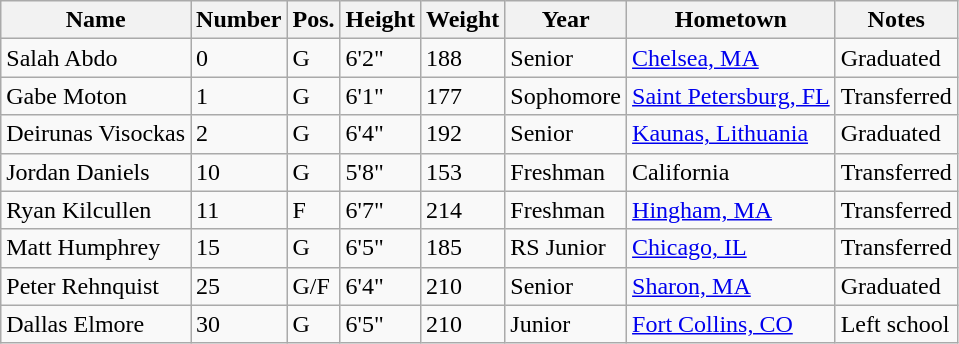<table class="wikitable sortable" border="1">
<tr>
<th>Name</th>
<th>Number</th>
<th>Pos.</th>
<th>Height</th>
<th>Weight</th>
<th>Year</th>
<th>Hometown</th>
<th class="unsortable">Notes</th>
</tr>
<tr>
<td>Salah Abdo</td>
<td>0</td>
<td>G</td>
<td>6'2"</td>
<td>188</td>
<td>Senior</td>
<td><a href='#'>Chelsea, MA</a></td>
<td>Graduated</td>
</tr>
<tr>
<td>Gabe Moton</td>
<td>1</td>
<td>G</td>
<td>6'1"</td>
<td>177</td>
<td>Sophomore</td>
<td><a href='#'>Saint Petersburg, FL</a></td>
<td>Transferred</td>
</tr>
<tr>
<td>Deirunas Visockas</td>
<td>2</td>
<td>G</td>
<td>6'4"</td>
<td>192</td>
<td>Senior</td>
<td><a href='#'>Kaunas, Lithuania</a></td>
<td>Graduated</td>
</tr>
<tr>
<td>Jordan Daniels</td>
<td>10</td>
<td>G</td>
<td>5'8"</td>
<td>153</td>
<td>Freshman</td>
<td>California</td>
<td>Transferred</td>
</tr>
<tr>
<td>Ryan Kilcullen</td>
<td>11</td>
<td>F</td>
<td>6'7"</td>
<td>214</td>
<td>Freshman</td>
<td><a href='#'>Hingham, MA</a></td>
<td>Transferred</td>
</tr>
<tr>
<td>Matt Humphrey</td>
<td>15</td>
<td>G</td>
<td>6'5"</td>
<td>185</td>
<td>RS Junior</td>
<td><a href='#'>Chicago, IL</a></td>
<td>Transferred</td>
</tr>
<tr>
<td>Peter Rehnquist</td>
<td>25</td>
<td>G/F</td>
<td>6'4"</td>
<td>210</td>
<td>Senior</td>
<td><a href='#'>Sharon, MA</a></td>
<td>Graduated</td>
</tr>
<tr>
<td>Dallas Elmore</td>
<td>30</td>
<td>G</td>
<td>6'5"</td>
<td>210</td>
<td>Junior</td>
<td><a href='#'>Fort Collins, CO</a></td>
<td>Left school</td>
</tr>
</table>
